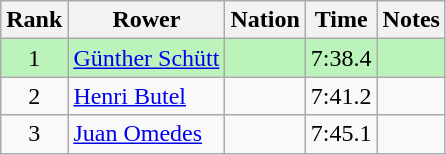<table class="wikitable sortable" style="text-align:center">
<tr>
<th>Rank</th>
<th>Rower</th>
<th>Nation</th>
<th>Time</th>
<th>Notes</th>
</tr>
<tr bgcolor=bbf3bb>
<td>1</td>
<td align=left><a href='#'>Günther Schütt</a></td>
<td align=left></td>
<td>7:38.4</td>
<td></td>
</tr>
<tr>
<td>2</td>
<td align=left><a href='#'>Henri Butel</a></td>
<td align=left></td>
<td>7:41.2</td>
<td></td>
</tr>
<tr>
<td>3</td>
<td align=left><a href='#'>Juan Omedes</a></td>
<td align=left></td>
<td>7:45.1</td>
<td></td>
</tr>
</table>
